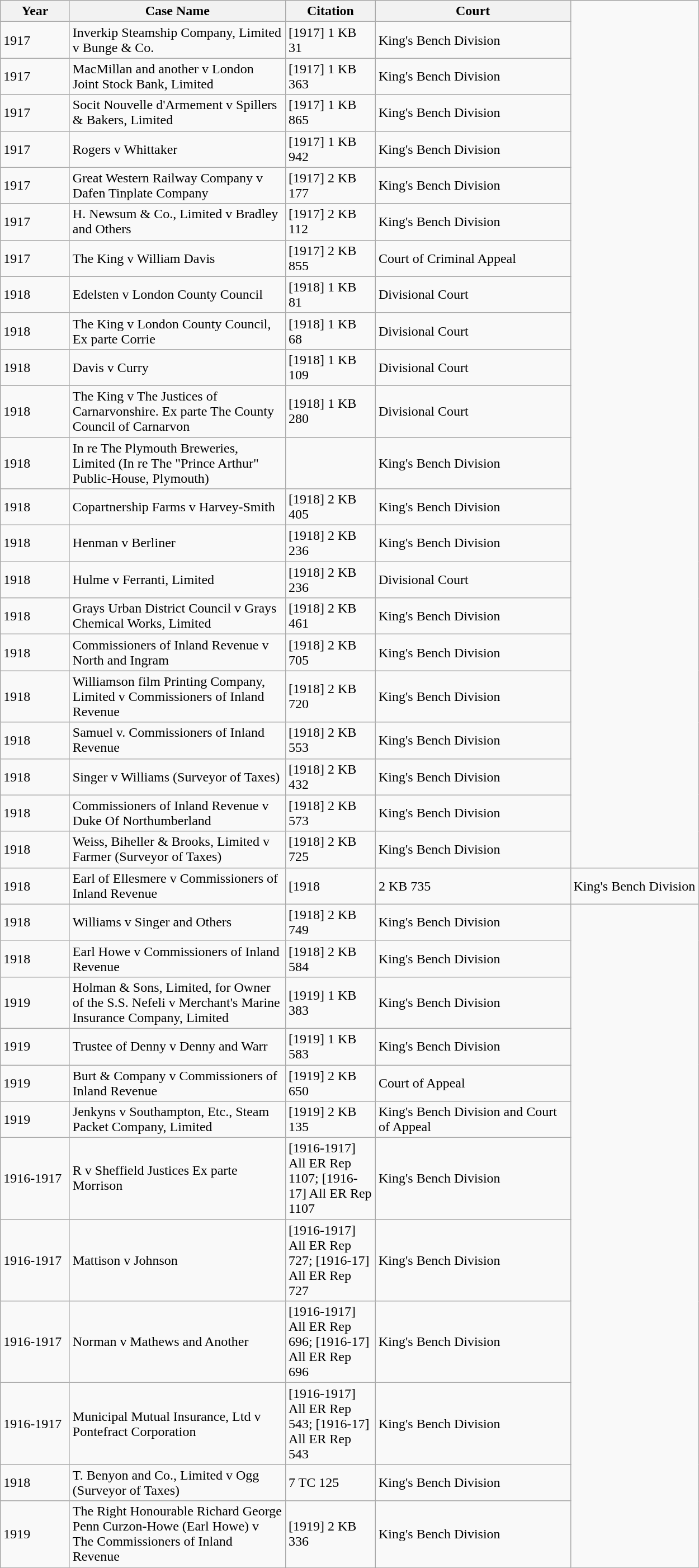<table class="wikitable sortable">
<tr>
<th scope="col" width="75">Year</th>
<th scope="col" width="250">Case Name</th>
<th scope="col" width="100">Citation</th>
<th scope="col" width="225">Court</th>
</tr>
<tr>
<td>1917</td>
<td>Inverkip Steamship Company, Limited v Bunge & Co.</td>
<td>[1917] 1 KB 31</td>
<td>King's Bench Division</td>
</tr>
<tr>
<td>1917</td>
<td>MacMillan and another v London Joint Stock Bank, Limited</td>
<td>[1917] 1 KB 363</td>
<td>King's Bench Division</td>
</tr>
<tr>
<td>1917</td>
<td>Socit Nouvelle d'Armement v Spillers & Bakers, Limited</td>
<td>[1917] 1 KB 865</td>
<td>King's Bench Division</td>
</tr>
<tr>
<td>1917</td>
<td>Rogers v Whittaker</td>
<td>[1917] 1 KB 942</td>
<td>King's Bench Division</td>
</tr>
<tr>
<td>1917</td>
<td>Great Western Railway Company v Dafen Tinplate Company</td>
<td>[1917] 2 KB 177</td>
<td>King's Bench Division</td>
</tr>
<tr>
<td>1917</td>
<td>H. Newsum & Co., Limited v Bradley and Others</td>
<td>[1917] 2 KB 112</td>
<td>King's Bench Division</td>
</tr>
<tr>
<td>1917</td>
<td>The King v William Davis</td>
<td>[1917] 2 KB 855</td>
<td>Court of Criminal Appeal</td>
</tr>
<tr>
<td>1918</td>
<td>Edelsten v London County Council</td>
<td>[1918] 1 KB 81</td>
<td>Divisional Court</td>
</tr>
<tr>
<td>1918</td>
<td>The King v London County Council, Ex parte Corrie</td>
<td>[1918] 1 KB 68</td>
<td>Divisional Court</td>
</tr>
<tr>
<td>1918</td>
<td>Davis v Curry</td>
<td>[1918] 1 KB 109</td>
<td>Divisional Court</td>
</tr>
<tr>
<td>1918</td>
<td>The King v The Justices of Carnarvonshire. Ex parte The County Council of Carnarvon</td>
<td>[1918] 1 KB 280</td>
<td>Divisional Court</td>
</tr>
<tr>
<td>1918</td>
<td>In re The Plymouth Breweries, Limited (In re The "Prince Arthur" Public-House, Plymouth)</td>
<td></td>
<td>King's Bench Division</td>
</tr>
<tr>
<td>1918</td>
<td>Copartnership Farms v Harvey-Smith</td>
<td>[1918] 2 KB 405</td>
<td>King's Bench Division</td>
</tr>
<tr>
<td>1918</td>
<td>Henman v Berliner</td>
<td>[1918] 2 KB 236</td>
<td>King's Bench Division</td>
</tr>
<tr>
<td>1918</td>
<td>Hulme v Ferranti, Limited</td>
<td>[1918] 2 KB 236</td>
<td>Divisional Court</td>
</tr>
<tr>
<td>1918</td>
<td>Grays Urban District Council v Grays Chemical Works, Limited</td>
<td>[1918] 2 KB 461</td>
<td>King's Bench Division</td>
</tr>
<tr>
<td>1918</td>
<td>Commissioners of Inland Revenue v North and Ingram</td>
<td>[1918] 2 KB 705</td>
<td>King's Bench Division</td>
</tr>
<tr>
<td>1918</td>
<td>Williamson film Printing Company, Limited v Commissioners of Inland Revenue</td>
<td>[1918] 2 KB 720</td>
<td>King's Bench Division</td>
</tr>
<tr>
<td>1918</td>
<td>Samuel v. Commissioners of Inland Revenue</td>
<td>[1918] 2 KB 553</td>
<td>King's Bench Division</td>
</tr>
<tr>
<td>1918</td>
<td>Singer v Williams (Surveyor of Taxes)</td>
<td>[1918] 2 KB 432</td>
<td>King's Bench Division</td>
</tr>
<tr>
<td>1918</td>
<td>Commissioners of Inland Revenue v Duke Of Northumberland</td>
<td>[1918] 2 KB 573</td>
<td>King's Bench Division</td>
</tr>
<tr>
<td>1918</td>
<td>Weiss, Biheller & Brooks, Limited v Farmer (Surveyor of Taxes)</td>
<td>[1918] 2 KB 725</td>
<td>King's Bench Division</td>
</tr>
<tr>
<td>1918</td>
<td>Earl of Ellesmere v Commissioners of Inland Revenue</td>
<td>[1918</td>
<td>2 KB 735</td>
<td>King's Bench Division</td>
</tr>
<tr>
<td>1918</td>
<td>Williams v Singer and Others</td>
<td>[1918] 2 KB 749</td>
<td>King's Bench Division</td>
</tr>
<tr>
<td>1918</td>
<td>Earl Howe v Commissioners of Inland Revenue</td>
<td>[1918] 2 KB 584</td>
<td>King's Bench Division</td>
</tr>
<tr>
<td>1919</td>
<td>Holman & Sons, Limited, for Owner of the S.S. Nefeli v Merchant's Marine Insurance Company, Limited</td>
<td>[1919] 1 KB 383</td>
<td>King's Bench Division</td>
</tr>
<tr>
<td>1919</td>
<td>Trustee of Denny v Denny and Warr</td>
<td>[1919] 1 KB 583</td>
<td>King's Bench Division</td>
</tr>
<tr>
<td>1919</td>
<td>Burt & Company v Commissioners of Inland Revenue</td>
<td>[1919] 2 KB 650</td>
<td>Court of Appeal</td>
</tr>
<tr>
<td>1919</td>
<td>Jenkyns v Southampton, Etc., Steam Packet Company, Limited</td>
<td>[1919] 2 KB 135</td>
<td>King's Bench Division and Court of Appeal</td>
</tr>
<tr>
<td>1916-1917</td>
<td>R v Sheffield Justices Ex parte Morrison</td>
<td>[1916-1917] All ER Rep 1107; [1916-17] All ER Rep 1107</td>
<td>King's Bench Division</td>
</tr>
<tr>
<td>1916-1917</td>
<td>Mattison v Johnson</td>
<td>[1916-1917] All ER Rep 727; [1916-17] All ER Rep 727</td>
<td>King's Bench Division</td>
</tr>
<tr>
<td>1916-1917</td>
<td>Norman v Mathews and Another</td>
<td>[1916-1917] All ER Rep 696; [1916-17] All ER Rep 696</td>
<td>King's Bench Division</td>
</tr>
<tr>
<td>1916-1917</td>
<td>Municipal Mutual Insurance, Ltd v Pontefract Corporation</td>
<td>[1916-1917] All ER Rep 543; [1916-17] All ER Rep 543</td>
<td>King's Bench Division</td>
</tr>
<tr>
<td>1918</td>
<td>T. Benyon and Co., Limited v Ogg (Surveyor of Taxes)</td>
<td>7 TC 125</td>
<td>King's Bench Division</td>
</tr>
<tr>
<td>1919</td>
<td>The Right Honourable Richard George Penn Curzon-Howe (Earl Howe) v The Commissioners of Inland Revenue</td>
<td>[1919] 2 KB 336</td>
<td>King's Bench Division</td>
</tr>
</table>
